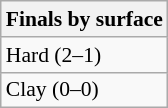<table class=wikitable style=font-size:90%>
<tr>
<th>Finals by surface</th>
</tr>
<tr>
<td>Hard (2–1)</td>
</tr>
<tr>
<td>Clay (0–0)</td>
</tr>
</table>
